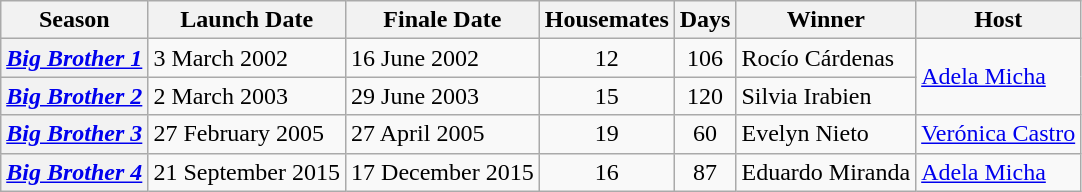<table class="wikitable" style="text-align: left;">
<tr>
<th>Season</th>
<th>Launch Date</th>
<th>Finale Date</th>
<th>Housemates</th>
<th>Days</th>
<th>Winner</th>
<th>Host</th>
</tr>
<tr>
<th><a href='#'><em>Big Brother 1</em></a></th>
<td>3 March 2002</td>
<td>16 June 2002</td>
<td align="center">12</td>
<td align="center">106</td>
<td>Rocío Cárdenas</td>
<td rowspan="2"><a href='#'>Adela Micha</a></td>
</tr>
<tr>
<th><a href='#'><em>Big Brother 2</em></a></th>
<td>2 March 2003</td>
<td>29 June 2003</td>
<td align="center">15</td>
<td align="center">120</td>
<td>Silvia Irabien</td>
</tr>
<tr>
<th><a href='#'><em>Big Brother 3</em></a></th>
<td>27 February 2005</td>
<td>27 April 2005</td>
<td align="center">19</td>
<td align="center">60</td>
<td>Evelyn Nieto</td>
<td><a href='#'>Verónica Castro</a></td>
</tr>
<tr>
<th><a href='#'><em>Big Brother 4</em></a></th>
<td>21 September 2015</td>
<td>17 December 2015</td>
<td align="center">16</td>
<td align="center">87</td>
<td>Eduardo Miranda</td>
<td><a href='#'>Adela Micha</a></td>
</tr>
</table>
